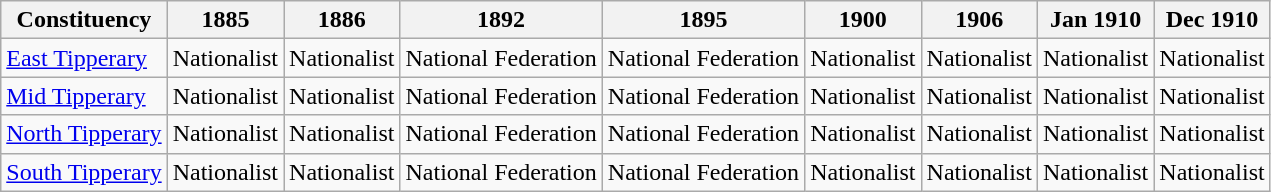<table class="wikitable sortable">
<tr>
<th>Constituency</th>
<th>1885</th>
<th>1886</th>
<th>1892</th>
<th>1895</th>
<th>1900</th>
<th>1906</th>
<th>Jan 1910</th>
<th>Dec 1910</th>
</tr>
<tr>
<td><a href='#'>East Tipperary</a></td>
<td bgcolor=>Nationalist</td>
<td bgcolor=>Nationalist</td>
<td bgcolor=>National Federation</td>
<td bgcolor=>National Federation</td>
<td bgcolor=>Nationalist</td>
<td bgcolor=>Nationalist</td>
<td bgcolor=>Nationalist</td>
<td bgcolor=>Nationalist</td>
</tr>
<tr>
<td><a href='#'>Mid Tipperary</a></td>
<td bgcolor=>Nationalist</td>
<td bgcolor=>Nationalist</td>
<td bgcolor=>National Federation</td>
<td bgcolor=>National Federation</td>
<td bgcolor=>Nationalist</td>
<td bgcolor=>Nationalist</td>
<td bgcolor=>Nationalist</td>
<td bgcolor=>Nationalist</td>
</tr>
<tr>
<td><a href='#'>North Tipperary</a></td>
<td bgcolor=>Nationalist</td>
<td bgcolor=>Nationalist</td>
<td bgcolor=>National Federation</td>
<td bgcolor=>National Federation</td>
<td bgcolor=>Nationalist</td>
<td bgcolor=>Nationalist</td>
<td bgcolor=>Nationalist</td>
<td bgcolor=>Nationalist</td>
</tr>
<tr>
<td><a href='#'>South Tipperary</a></td>
<td bgcolor=>Nationalist</td>
<td bgcolor=>Nationalist</td>
<td bgcolor=>National Federation</td>
<td bgcolor=>National Federation</td>
<td bgcolor=>Nationalist</td>
<td bgcolor=>Nationalist</td>
<td bgcolor=>Nationalist</td>
<td bgcolor=>Nationalist</td>
</tr>
</table>
